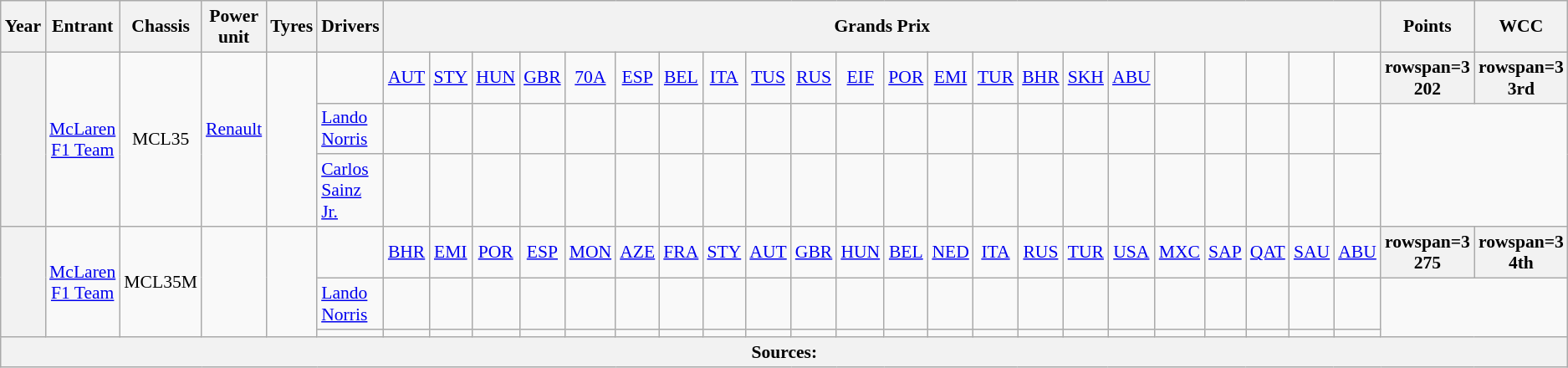<table class="wikitable" style="text-align:center; font-size:90%">
<tr>
<th>Year</th>
<th>Entrant</th>
<th>Chassis</th>
<th>Power unit</th>
<th>Tyres</th>
<th>Drivers</th>
<th colspan="22">Grands Prix</th>
<th>Points</th>
<th>WCC</th>
</tr>
<tr>
<th rowspan=3></th>
<td rowspan=3><a href='#'>McLaren F1 Team</a></td>
<td rowspan=3>MCL35</td>
<td rowspan=3><a href='#'>Renault</a><br><br></td>
<td rowspan=3></td>
<td></td>
<td><a href='#'>AUT</a></td>
<td><a href='#'>STY</a></td>
<td><a href='#'>HUN</a></td>
<td><a href='#'>GBR</a></td>
<td><a href='#'>70A</a></td>
<td><a href='#'>ESP</a></td>
<td><a href='#'>BEL</a></td>
<td><a href='#'>ITA</a></td>
<td><a href='#'>TUS</a></td>
<td><a href='#'>RUS</a></td>
<td><a href='#'>EIF</a></td>
<td><a href='#'>POR</a></td>
<td><a href='#'>EMI</a></td>
<td><a href='#'>TUR</a></td>
<td><a href='#'>BHR</a></td>
<td><a href='#'>SKH</a></td>
<td><a href='#'>ABU</a></td>
<td></td>
<td></td>
<td></td>
<td></td>
<td></td>
<th>rowspan=3  202</th>
<th>rowspan=3  3rd</th>
</tr>
<tr>
<td align=left> <a href='#'>Lando Norris</a></td>
<td></td>
<td></td>
<td></td>
<td></td>
<td></td>
<td></td>
<td></td>
<td></td>
<td></td>
<td></td>
<td></td>
<td></td>
<td></td>
<td></td>
<td></td>
<td></td>
<td></td>
<td></td>
<td></td>
<td></td>
<td></td>
<td></td>
</tr>
<tr>
<td align=left> <a href='#'>Carlos Sainz Jr.</a></td>
<td></td>
<td></td>
<td></td>
<td></td>
<td></td>
<td></td>
<td></td>
<td></td>
<td></td>
<td></td>
<td></td>
<td></td>
<td></td>
<td></td>
<td></td>
<td></td>
<td></td>
<td></td>
<td></td>
<td></td>
<td></td>
<td></td>
</tr>
<tr>
<th rowspan=3></th>
<td rowspan=3><a href='#'>McLaren F1 Team</a></td>
<td rowspan=3>MCL35M</td>
<td rowspan=3><br><br></td>
<td rowspan=3></td>
<td></td>
<td><a href='#'>BHR</a></td>
<td><a href='#'>EMI</a></td>
<td><a href='#'>POR</a></td>
<td><a href='#'>ESP</a></td>
<td><a href='#'>MON</a></td>
<td><a href='#'>AZE</a></td>
<td><a href='#'>FRA</a></td>
<td><a href='#'>STY</a></td>
<td><a href='#'>AUT</a></td>
<td><a href='#'>GBR</a></td>
<td><a href='#'>HUN</a></td>
<td><a href='#'>BEL</a></td>
<td><a href='#'>NED</a></td>
<td><a href='#'>ITA</a></td>
<td><a href='#'>RUS</a></td>
<td><a href='#'>TUR</a></td>
<td><a href='#'>USA</a></td>
<td><a href='#'>MXC</a></td>
<td><a href='#'>SAP</a></td>
<td><a href='#'>QAT</a></td>
<td><a href='#'>SAU</a></td>
<td><a href='#'>ABU</a></td>
<th>rowspan=3  275</th>
<th>rowspan=3  4th</th>
</tr>
<tr>
<td align=left> <a href='#'>Lando Norris</a></td>
<td></td>
<td></td>
<td></td>
<td></td>
<td></td>
<td></td>
<td></td>
<td></td>
<td></td>
<td></td>
<td></td>
<td></td>
<td></td>
<td></td>
<td></td>
<td></td>
<td></td>
<td></td>
<td></td>
<td></td>
<td></td>
<td></td>
</tr>
<tr>
<td align=left></td>
<td></td>
<td></td>
<td></td>
<td></td>
<td></td>
<td></td>
<td></td>
<td></td>
<td></td>
<td></td>
<td></td>
<td></td>
<td></td>
<td></td>
<td></td>
<td></td>
<td></td>
<td></td>
<td></td>
<td></td>
<td></td>
<td></td>
</tr>
<tr>
<th colspan="30">Sources:</th>
</tr>
</table>
